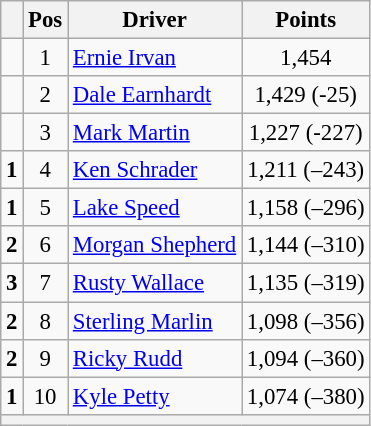<table class="wikitable" style="font-size: 95%;">
<tr>
<th></th>
<th>Pos</th>
<th>Driver</th>
<th>Points</th>
</tr>
<tr>
<td align="left"></td>
<td style="text-align:center;">1</td>
<td><a href='#'>Ernie Irvan</a></td>
<td style="text-align:center;">1,454</td>
</tr>
<tr>
<td align="left"></td>
<td style="text-align:center;">2</td>
<td><a href='#'>Dale Earnhardt</a></td>
<td style="text-align:center;">1,429 (-25)</td>
</tr>
<tr>
<td align="left"></td>
<td style="text-align:center;">3</td>
<td><a href='#'>Mark Martin</a></td>
<td style="text-align:center;">1,227 (-227)</td>
</tr>
<tr>
<td align="left"> <strong>1</strong></td>
<td style="text-align:center;">4</td>
<td><a href='#'>Ken Schrader</a></td>
<td style="text-align:center;">1,211 (–243)</td>
</tr>
<tr>
<td align="left"> <strong>1</strong></td>
<td style="text-align:center;">5</td>
<td><a href='#'>Lake Speed</a></td>
<td style="text-align:center;">1,158 (–296)</td>
</tr>
<tr>
<td align="left"> <strong>2</strong></td>
<td style="text-align:center;">6</td>
<td><a href='#'>Morgan Shepherd</a></td>
<td style="text-align:center;">1,144 (–310)</td>
</tr>
<tr>
<td align="left"> <strong>3</strong></td>
<td style="text-align:center;">7</td>
<td><a href='#'>Rusty Wallace</a></td>
<td style="text-align:center;">1,135 (–319)</td>
</tr>
<tr>
<td align="left"> <strong>2</strong></td>
<td style="text-align:center;">8</td>
<td><a href='#'>Sterling Marlin</a></td>
<td style="text-align:center;">1,098 (–356)</td>
</tr>
<tr>
<td align="left"> <strong>2</strong></td>
<td style="text-align:center;">9</td>
<td><a href='#'>Ricky Rudd</a></td>
<td style="text-align:center;">1,094 (–360)</td>
</tr>
<tr>
<td align="left"> <strong>1</strong></td>
<td style="text-align:center;">10</td>
<td><a href='#'>Kyle Petty</a></td>
<td style="text-align:center;">1,074 (–380)</td>
</tr>
<tr class="sortbottom">
<th colspan="9"></th>
</tr>
</table>
